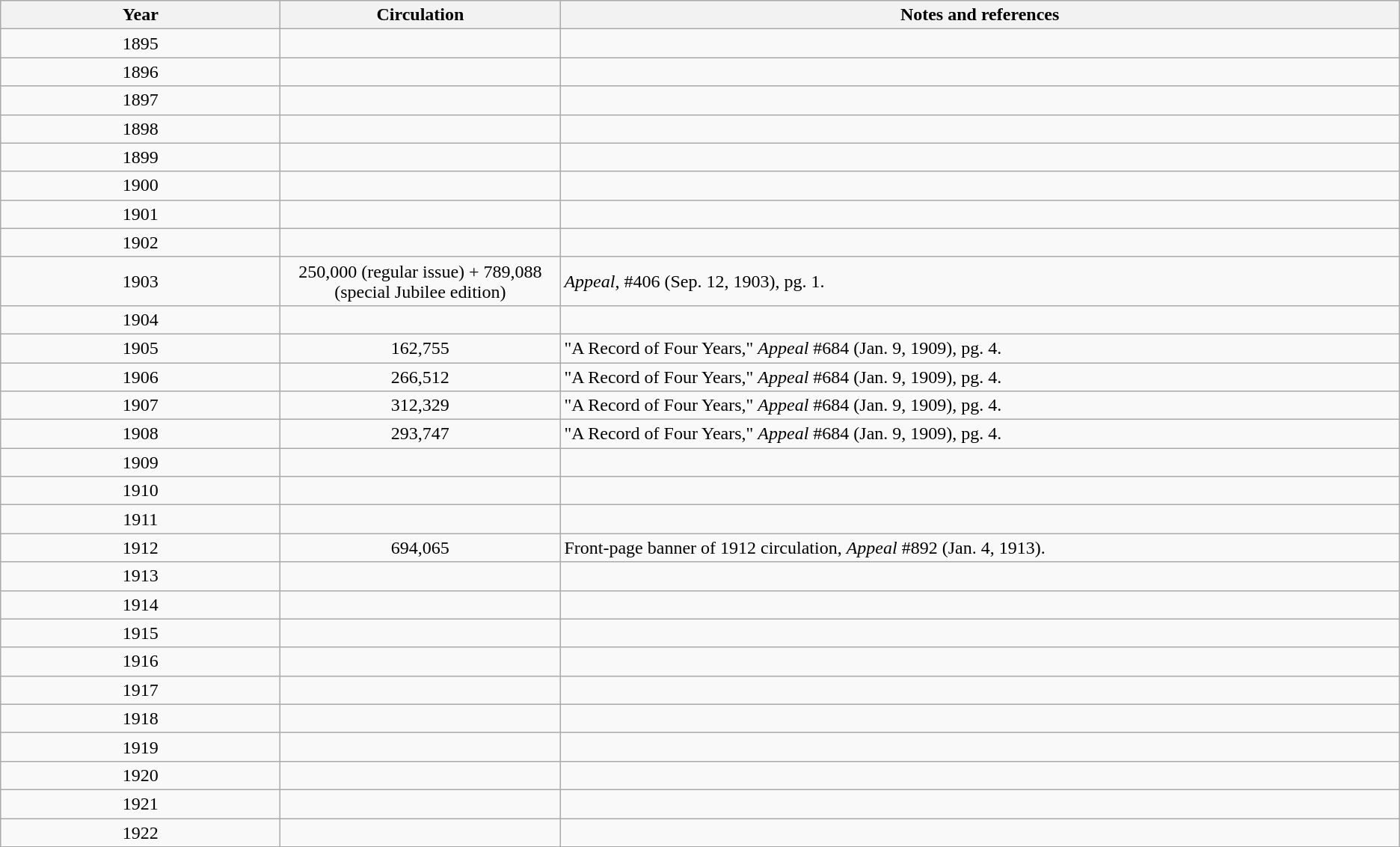<table class="wikitable" border="1">
<tr>
<th width=20%>Year</th>
<th width=20%>Circulation</th>
<th>Notes and references</th>
</tr>
<tr>
<td align="center">1895</td>
<td align="center"></td>
<td></td>
</tr>
<tr>
<td align="center">1896</td>
<td align="center"></td>
<td></td>
</tr>
<tr>
<td align="center">1897</td>
<td align="center"></td>
<td></td>
</tr>
<tr>
<td align="center">1898</td>
<td align="center"></td>
<td></td>
</tr>
<tr>
<td align="center">1899</td>
<td align="center"></td>
<td></td>
</tr>
<tr>
<td align="center">1900</td>
<td align="center"></td>
<td></td>
</tr>
<tr>
<td align="center">1901</td>
<td align="center"></td>
<td></td>
</tr>
<tr>
<td align="center">1902</td>
<td align="center"></td>
<td></td>
</tr>
<tr>
<td align="center">1903</td>
<td align="center">250,000 (regular issue) + 789,088 (special Jubilee edition)</td>
<td><em>Appeal</em>, #406 (Sep. 12, 1903), pg. 1.</td>
</tr>
<tr>
<td align="center">1904</td>
<td align="center"></td>
<td></td>
</tr>
<tr>
<td align="center">1905</td>
<td align="center">162,755</td>
<td>"A Record of Four Years," <em>Appeal</em> #684 (Jan. 9, 1909), pg. 4.</td>
</tr>
<tr>
<td align="center">1906</td>
<td align="center">266,512</td>
<td>"A Record of Four Years," <em>Appeal</em> #684 (Jan. 9, 1909), pg. 4.</td>
</tr>
<tr>
<td align="center">1907</td>
<td align="center">312,329</td>
<td>"A Record of Four Years," <em>Appeal</em> #684 (Jan. 9, 1909), pg. 4.</td>
</tr>
<tr>
<td align="center">1908</td>
<td align="center">293,747</td>
<td>"A Record of Four Years," <em>Appeal</em> #684 (Jan. 9, 1909), pg. 4.</td>
</tr>
<tr>
<td align="center">1909</td>
<td align="center"></td>
<td></td>
</tr>
<tr>
<td align="center">1910</td>
<td align="center"></td>
<td></td>
</tr>
<tr>
<td align="center">1911</td>
<td align="center"></td>
<td></td>
</tr>
<tr>
<td align="center">1912</td>
<td align="center">694,065</td>
<td>Front-page banner of 1912 circulation, <em>Appeal</em> #892 (Jan. 4, 1913).</td>
</tr>
<tr>
<td align="center">1913</td>
<td align="center"></td>
<td></td>
</tr>
<tr>
<td align="center">1914</td>
<td align="center"></td>
<td></td>
</tr>
<tr>
<td align="center">1915</td>
<td align="center"></td>
<td></td>
</tr>
<tr>
<td align="center">1916</td>
<td align="center"></td>
<td></td>
</tr>
<tr>
<td align="center">1917</td>
<td align="center"></td>
<td></td>
</tr>
<tr>
<td align="center">1918</td>
<td align="center"></td>
<td></td>
</tr>
<tr>
<td align="center">1919</td>
<td align="center"></td>
<td></td>
</tr>
<tr>
<td align="center">1920</td>
<td align="center"></td>
<td></td>
</tr>
<tr>
<td align="center">1921</td>
<td align="center"></td>
<td></td>
</tr>
<tr>
<td align="center">1922</td>
<td align="center"></td>
<td></td>
</tr>
<tr>
</tr>
</table>
